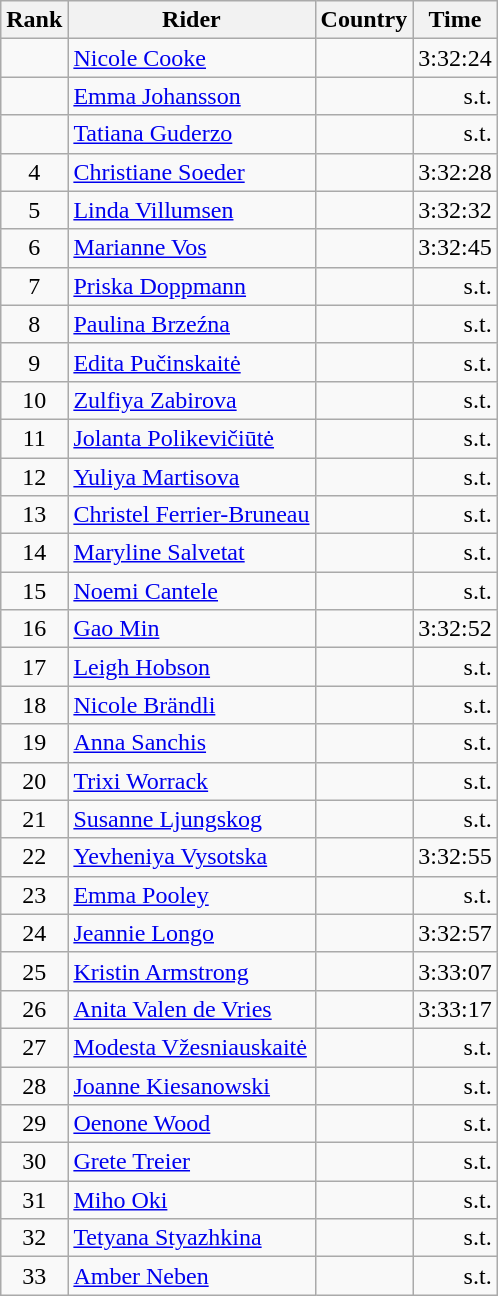<table class="wikitable sortable" style="text-align:center;">
<tr>
<th>Rank</th>
<th>Rider</th>
<th>Country</th>
<th>Time</th>
</tr>
<tr>
<td></td>
<td align=left><a href='#'>Nicole Cooke</a></td>
<td></td>
<td>3:32:24</td>
</tr>
<tr>
<td></td>
<td align=left><a href='#'>Emma Johansson</a></td>
<td></td>
<td align=right>s.t.</td>
</tr>
<tr>
<td></td>
<td align=left><a href='#'>Tatiana Guderzo</a></td>
<td></td>
<td align=right>s.t.</td>
</tr>
<tr>
<td>4</td>
<td align=left><a href='#'>Christiane Soeder</a></td>
<td></td>
<td>3:32:28</td>
</tr>
<tr>
<td>5</td>
<td align=left><a href='#'>Linda Villumsen</a></td>
<td></td>
<td>3:32:32</td>
</tr>
<tr>
<td>6</td>
<td align=left><a href='#'>Marianne Vos</a></td>
<td></td>
<td>3:32:45</td>
</tr>
<tr>
<td>7</td>
<td align=left><a href='#'>Priska Doppmann</a></td>
<td></td>
<td align=right>s.t.</td>
</tr>
<tr>
<td>8</td>
<td align=left><a href='#'>Paulina Brzeźna</a></td>
<td></td>
<td align=right>s.t.</td>
</tr>
<tr>
<td>9</td>
<td align=left><a href='#'>Edita Pučinskaitė</a></td>
<td></td>
<td align=right>s.t.</td>
</tr>
<tr>
<td>10</td>
<td align=left><a href='#'>Zulfiya Zabirova</a></td>
<td></td>
<td align=right>s.t.</td>
</tr>
<tr>
<td>11</td>
<td align=left><a href='#'>Jolanta Polikevičiūtė</a></td>
<td></td>
<td align=right>s.t.</td>
</tr>
<tr>
<td>12</td>
<td align=left><a href='#'>Yuliya Martisova</a></td>
<td></td>
<td align=right>s.t.</td>
</tr>
<tr>
<td>13</td>
<td align=left><a href='#'>Christel Ferrier-Bruneau</a></td>
<td></td>
<td align=right>s.t.</td>
</tr>
<tr>
<td>14</td>
<td align=left><a href='#'>Maryline Salvetat</a></td>
<td></td>
<td align=right>s.t.</td>
</tr>
<tr>
<td>15</td>
<td align=left><a href='#'>Noemi Cantele</a></td>
<td></td>
<td align=right>s.t.</td>
</tr>
<tr>
<td>16</td>
<td align=left><a href='#'>Gao Min</a></td>
<td></td>
<td>3:32:52</td>
</tr>
<tr>
<td>17</td>
<td align=left><a href='#'>Leigh Hobson</a></td>
<td></td>
<td align=right>s.t.</td>
</tr>
<tr>
<td>18</td>
<td align=left><a href='#'>Nicole Brändli</a></td>
<td></td>
<td align=right>s.t.</td>
</tr>
<tr>
<td>19</td>
<td align=left><a href='#'>Anna Sanchis</a></td>
<td></td>
<td align=right>s.t.</td>
</tr>
<tr>
<td>20</td>
<td align=left><a href='#'>Trixi Worrack</a></td>
<td></td>
<td align=right>s.t.</td>
</tr>
<tr>
<td>21</td>
<td align=left><a href='#'>Susanne Ljungskog</a></td>
<td></td>
<td align=right>s.t.</td>
</tr>
<tr>
<td>22</td>
<td align=left><a href='#'>Yevheniya Vysotska</a></td>
<td></td>
<td>3:32:55</td>
</tr>
<tr>
<td>23</td>
<td align=left><a href='#'>Emma Pooley</a></td>
<td></td>
<td align=right>s.t.</td>
</tr>
<tr>
<td>24</td>
<td align=left><a href='#'>Jeannie Longo</a></td>
<td></td>
<td>3:32:57</td>
</tr>
<tr>
<td>25</td>
<td align=left><a href='#'>Kristin Armstrong</a></td>
<td></td>
<td>3:33:07</td>
</tr>
<tr>
<td>26</td>
<td align=left><a href='#'>Anita Valen de Vries</a></td>
<td></td>
<td>3:33:17</td>
</tr>
<tr>
<td>27</td>
<td align=left><a href='#'>Modesta Vžesniauskaitė</a></td>
<td></td>
<td align=right>s.t.</td>
</tr>
<tr>
<td>28</td>
<td align=left><a href='#'>Joanne Kiesanowski</a></td>
<td></td>
<td align=right>s.t.</td>
</tr>
<tr>
<td>29</td>
<td align=left><a href='#'>Oenone Wood</a></td>
<td></td>
<td align=right>s.t.</td>
</tr>
<tr>
<td>30</td>
<td align=left><a href='#'>Grete Treier</a></td>
<td></td>
<td align=right>s.t.</td>
</tr>
<tr>
<td>31</td>
<td align=left><a href='#'>Miho Oki</a></td>
<td></td>
<td align=right>s.t.</td>
</tr>
<tr>
<td>32</td>
<td align=left><a href='#'>Tetyana Styazhkina</a></td>
<td></td>
<td align=right>s.t.</td>
</tr>
<tr>
<td>33</td>
<td align=left><a href='#'>Amber Neben</a></td>
<td></td>
<td align=right>s.t.</td>
</tr>
</table>
